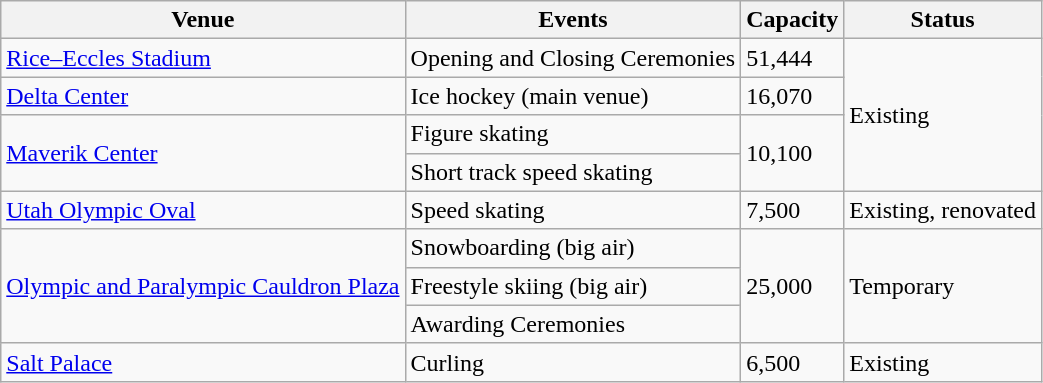<table class="wikitable sortable">
<tr>
<th>Venue</th>
<th>Events</th>
<th>Capacity</th>
<th>Status</th>
</tr>
<tr>
<td><a href='#'>Rice–Eccles Stadium</a></td>
<td>Opening and Closing Ceremonies</td>
<td>51,444</td>
<td rowspan="4">Existing</td>
</tr>
<tr>
<td><a href='#'>Delta Center</a></td>
<td>Ice hockey (main venue)</td>
<td>16,070</td>
</tr>
<tr>
<td rowspan="2"><a href='#'>Maverik Center</a></td>
<td>Figure skating</td>
<td rowspan="2">10,100</td>
</tr>
<tr>
<td>Short track speed skating</td>
</tr>
<tr>
<td><a href='#'>Utah Olympic Oval</a></td>
<td>Speed skating</td>
<td>7,500</td>
<td>Existing, renovated</td>
</tr>
<tr>
<td rowspan="3"><a href='#'>Olympic and Paralympic Cauldron Plaza</a></td>
<td>Snowboarding (big air)</td>
<td rowspan="3">25,000</td>
<td rowspan="3">Temporary</td>
</tr>
<tr>
<td>Freestyle skiing (big air)</td>
</tr>
<tr>
<td>Awarding Ceremonies</td>
</tr>
<tr>
<td><a href='#'>Salt Palace</a></td>
<td>Curling</td>
<td>6,500</td>
<td>Existing</td>
</tr>
</table>
